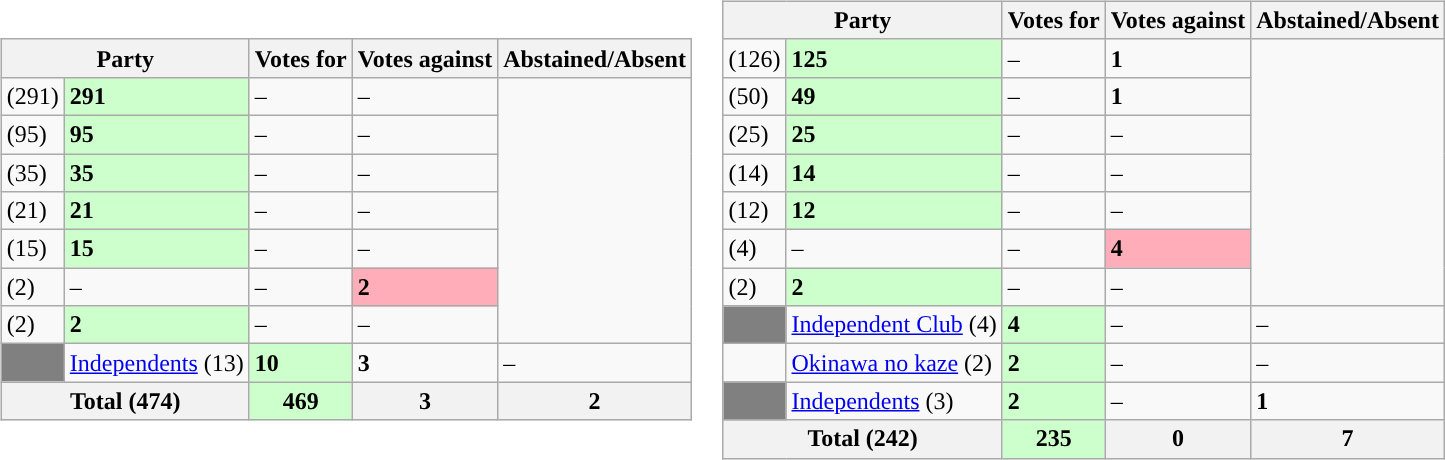<table>
<tr>
<td><br><table class="wikitable">
<tr>
<th colspan="2">Party</th>
<th>Votes for</th>
<th>Votes against</th>
<th>Abstained/Absent</th>
</tr>
<tr>
<td> (291)</td>
<td style="background-color:#CCFFCC;"><strong>291</strong></td>
<td>–</td>
<td>–</td>
</tr>
<tr>
<td> (95)</td>
<td style="background-color:#CCFFCC;"><strong>95</strong></td>
<td>–</td>
<td>–</td>
</tr>
<tr>
<td> (35)</td>
<td style="background-color:#CCFFCC;"><strong>35</strong></td>
<td>–</td>
<td>–</td>
</tr>
<tr>
<td> (21)</td>
<td style="background-color:#CCFFCC;"><strong>21</strong></td>
<td>–</td>
<td>–</td>
</tr>
<tr>
<td> (15)</td>
<td style="background-color:#CCFFCC;"><strong>15</strong></td>
<td>–</td>
<td>–</td>
</tr>
<tr>
<td> (2)</td>
<td>–</td>
<td>–</td>
<td style="background-color:#FFAEB9;"><strong>2</strong></td>
</tr>
<tr>
<td> (2)</td>
<td style="background-color:#CCFFCC;"><strong>2</strong></td>
<td>–</td>
<td>–</td>
</tr>
<tr>
<td style="background:gray;"></td>
<td><a href='#'>Independents</a> (13)</td>
<td style="background-color:#CCFFCC;"><strong>10</strong></td>
<td><strong>3</strong></td>
<td>–</td>
</tr>
<tr>
<th colspan=2>Total (474)</th>
<th style="background-color:#CCFFCC;">469</th>
<th>3</th>
<th>2</th>
</tr>
</table>
</td>
<td><br><table class="wikitable">
<tr>
<th colspan="2">Party</th>
<th>Votes for</th>
<th>Votes against</th>
<th>Abstained/Absent</th>
</tr>
<tr>
<td> (126)</td>
<td style="background-color:#CCFFCC;"><strong>125</strong></td>
<td>–</td>
<td><strong>1</strong></td>
</tr>
<tr>
<td> (50)</td>
<td style="background-color:#CCFFCC;"><strong>49</strong></td>
<td>–</td>
<td><strong>1</strong></td>
</tr>
<tr>
<td> (25)</td>
<td style="background-color:#CCFFCC;"><strong>25</strong></td>
<td>–</td>
<td>–</td>
</tr>
<tr>
<td> (14)</td>
<td style="background-color:#CCFFCC;"><strong>14</strong></td>
<td>–</td>
<td>–</td>
</tr>
<tr>
<td> (12)</td>
<td style="background-color:#CCFFCC;"><strong>12</strong></td>
<td>–</td>
<td>–</td>
</tr>
<tr>
<td> (4)</td>
<td>–</td>
<td>–</td>
<td style="background-color:#FFAEB9;"><strong>4</strong></td>
</tr>
<tr>
<td> (2)</td>
<td style="background-color:#CCFFCC;"><strong>2</strong></td>
<td>–</td>
<td>–</td>
</tr>
<tr>
<td style="background:gray;"></td>
<td><a href='#'>Independent Club</a> (4)</td>
<td style="background-color:#CCFFCC;"><strong>4</strong></td>
<td>–</td>
<td>–</td>
</tr>
<tr>
<td style="background:"></td>
<td><a href='#'>Okinawa no kaze</a> (2)</td>
<td style="background-color:#CCFFCC;"><strong>2</strong></td>
<td>–</td>
<td>–</td>
</tr>
<tr>
<td style="background:gray;"></td>
<td><a href='#'>Independents</a> (3)</td>
<td style="background-color:#CCFFCC;"><strong>2</strong></td>
<td>–</td>
<td><strong>1</strong></td>
</tr>
<tr>
<th colspan=2>Total (242)</th>
<th style="background-color:#CCFFCC;">235</th>
<th>0</th>
<th>7</th>
</tr>
</table>
</td>
</tr>
</table>
